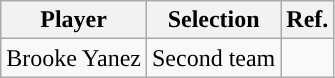<table class="wikitable sortable sortable" style="text-align: center">
<tr align=center>
<th>Player</th>
<th>Selection</th>
<th>Ref.</th>
</tr>
<tr>
<td>Brooke Yanez</td>
<td>Second team</td>
<td></td>
</tr>
</table>
